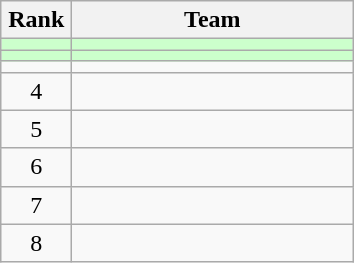<table class="wikitable" style="text-align: center;">
<tr>
<th width=40>Rank</th>
<th width=180>Team</th>
</tr>
<tr bgcolor=#CCFFCC>
<td></td>
<td style="text-align:left;"></td>
</tr>
<tr bgcolor=#CCFFCC>
<td></td>
<td style="text-align:left;"></td>
</tr>
<tr align=center>
<td></td>
<td style="text-align:left;"></td>
</tr>
<tr align=center>
<td>4</td>
<td style="text-align:left;"></td>
</tr>
<tr align=center>
<td>5</td>
<td style="text-align:left;"></td>
</tr>
<tr align=center>
<td>6</td>
<td style="text-align:left;"></td>
</tr>
<tr align=center>
<td>7</td>
<td style="text-align:left;"></td>
</tr>
<tr align=center>
<td>8</td>
<td style="text-align:left;"></td>
</tr>
</table>
